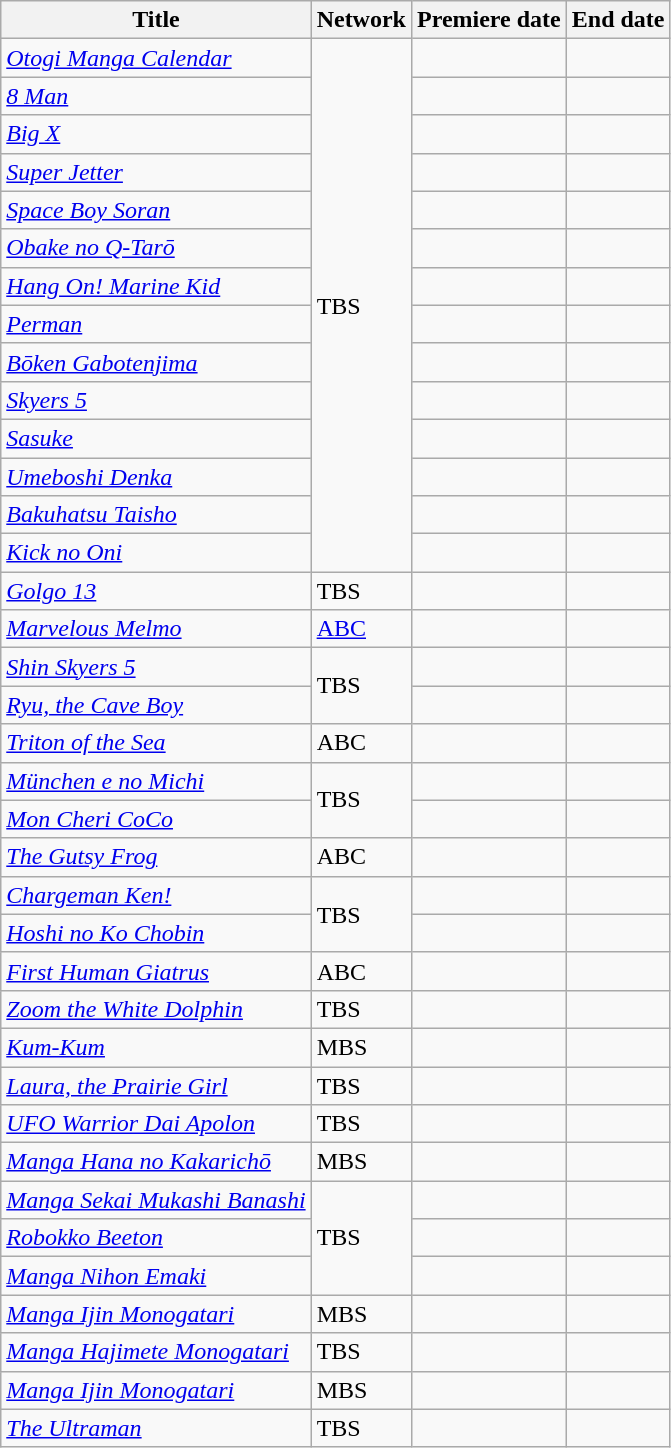<table class="wikitable sortable">
<tr>
<th>Title</th>
<th>Network</th>
<th>Premiere date</th>
<th>End date</th>
</tr>
<tr>
<td><em><a href='#'>Otogi Manga Calendar</a></em></td>
<td rowspan="14">TBS</td>
<td></td>
<td></td>
</tr>
<tr>
<td><em><a href='#'>8 Man</a></em></td>
<td></td>
<td></td>
</tr>
<tr>
<td><em><a href='#'>Big X</a></em></td>
<td></td>
<td></td>
</tr>
<tr>
<td><em><a href='#'>Super Jetter</a></em></td>
<td></td>
<td></td>
</tr>
<tr>
<td><em><a href='#'>Space Boy Soran</a></em></td>
<td></td>
<td></td>
</tr>
<tr>
<td><em><a href='#'>Obake no Q-Tarō</a></em></td>
<td></td>
<td></td>
</tr>
<tr>
<td><em><a href='#'>Hang On! Marine Kid</a></em></td>
<td></td>
<td></td>
</tr>
<tr>
<td><em><a href='#'>Perman</a></em></td>
<td></td>
<td></td>
</tr>
<tr>
<td><em><a href='#'>Bōken Gabotenjima</a></em></td>
<td></td>
<td></td>
</tr>
<tr>
<td><em><a href='#'>Skyers 5</a></em></td>
<td></td>
<td></td>
</tr>
<tr>
<td><em><a href='#'>Sasuke</a></em></td>
<td></td>
<td></td>
</tr>
<tr>
<td><em><a href='#'>Umeboshi Denka</a></em></td>
<td></td>
<td></td>
</tr>
<tr>
<td><em><a href='#'>Bakuhatsu Taisho</a></em></td>
<td></td>
<td></td>
</tr>
<tr>
<td><em><a href='#'>Kick no Oni</a></em></td>
<td></td>
<td></td>
</tr>
<tr>
<td><em><a href='#'>Golgo 13</a></em></td>
<td>TBS</td>
<td></td>
<td></td>
</tr>
<tr>
<td><em><a href='#'>Marvelous Melmo</a></em></td>
<td><a href='#'>ABC</a></td>
<td></td>
<td></td>
</tr>
<tr>
<td><em><a href='#'>Shin Skyers 5</a></em></td>
<td rowspan="2">TBS</td>
<td></td>
<td></td>
</tr>
<tr>
<td><em><a href='#'>Ryu, the Cave Boy</a></em></td>
<td></td>
<td></td>
</tr>
<tr>
<td><em><a href='#'>Triton of the Sea</a></em></td>
<td>ABC</td>
<td></td>
<td></td>
</tr>
<tr>
<td><em><a href='#'>München e no Michi</a></em></td>
<td rowspan="2">TBS</td>
<td></td>
<td></td>
</tr>
<tr>
<td><em><a href='#'>Mon Cheri CoCo</a></em></td>
<td></td>
<td></td>
</tr>
<tr>
<td><em><a href='#'>The Gutsy Frog</a></em></td>
<td>ABC</td>
<td></td>
<td></td>
</tr>
<tr>
<td><em><a href='#'>Chargeman Ken!</a></em></td>
<td rowspan="2">TBS</td>
<td></td>
<td></td>
</tr>
<tr>
<td><em><a href='#'>Hoshi no Ko Chobin</a></em></td>
<td></td>
<td></td>
</tr>
<tr>
<td><em><a href='#'>First Human Giatrus</a></em></td>
<td>ABC</td>
<td></td>
<td></td>
</tr>
<tr>
<td><em><a href='#'>Zoom the White Dolphin</a></em></td>
<td>TBS</td>
<td></td>
<td></td>
</tr>
<tr>
<td><em><a href='#'>Kum-Kum</a></em></td>
<td>MBS</td>
<td></td>
<td></td>
</tr>
<tr>
<td><em><a href='#'>Laura, the Prairie Girl</a></em></td>
<td>TBS</td>
<td></td>
<td></td>
</tr>
<tr>
<td><em><a href='#'>UFO Warrior Dai Apolon</a></em></td>
<td>TBS</td>
<td></td>
<td></td>
</tr>
<tr>
<td><em><a href='#'>Manga Hana no Kakarichō</a></em></td>
<td>MBS</td>
<td></td>
<td></td>
</tr>
<tr>
<td><em><a href='#'>Manga Sekai Mukashi Banashi</a></em></td>
<td rowspan="3">TBS</td>
<td></td>
<td></td>
</tr>
<tr>
<td><em><a href='#'>Robokko Beeton</a></em></td>
<td></td>
<td></td>
</tr>
<tr>
<td><em><a href='#'>Manga Nihon Emaki</a></em></td>
<td></td>
<td></td>
</tr>
<tr>
<td><em><a href='#'>Manga Ijin Monogatari</a></em></td>
<td>MBS</td>
<td></td>
<td></td>
</tr>
<tr>
<td><em><a href='#'>Manga Hajimete Monogatari</a></em></td>
<td>TBS</td>
<td></td>
<td></td>
</tr>
<tr>
<td><em><a href='#'>Manga Ijin Monogatari</a></em></td>
<td>MBS</td>
<td></td>
<td></td>
</tr>
<tr>
<td><em><a href='#'>The Ultraman</a></em></td>
<td>TBS</td>
<td></td>
<td></td>
</tr>
</table>
